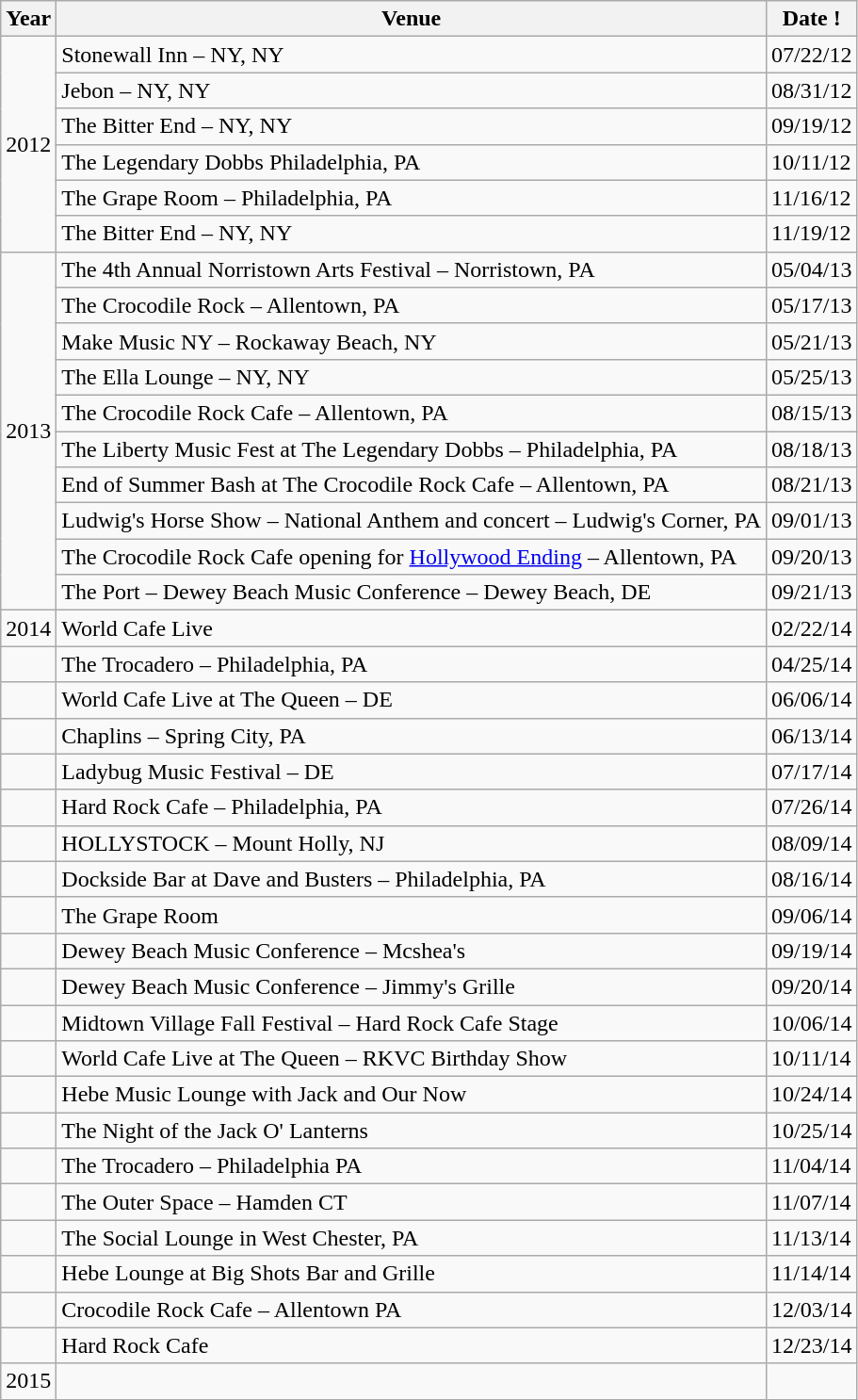<table class=wikitable>
<tr>
<th>Year</th>
<th>Venue</th>
<th>Date !</th>
</tr>
<tr>
<td rowspan=6>2012</td>
<td>Stonewall Inn – NY, NY</td>
<td>07/22/12</td>
</tr>
<tr>
<td>Jebon – NY, NY</td>
<td>08/31/12</td>
</tr>
<tr>
<td>The Bitter End – NY, NY</td>
<td>09/19/12</td>
</tr>
<tr>
<td>The Legendary Dobbs Philadelphia, PA</td>
<td>10/11/12</td>
</tr>
<tr>
<td>The Grape Room – Philadelphia, PA</td>
<td>11/16/12</td>
</tr>
<tr>
<td>The Bitter End – NY, NY</td>
<td>11/19/12</td>
</tr>
<tr>
<td rowspan=10>2013</td>
<td>The 4th Annual Norristown Arts Festival – Norristown, PA</td>
<td>05/04/13</td>
</tr>
<tr>
<td>The Crocodile Rock – Allentown, PA</td>
<td>05/17/13</td>
</tr>
<tr>
<td>Make Music NY – Rockaway Beach, NY</td>
<td>05/21/13</td>
</tr>
<tr>
<td>The Ella Lounge – NY, NY</td>
<td>05/25/13</td>
</tr>
<tr>
<td>The Crocodile Rock Cafe – Allentown, PA</td>
<td>08/15/13</td>
</tr>
<tr>
<td>The Liberty Music Fest at The Legendary Dobbs – Philadelphia, PA</td>
<td>08/18/13</td>
</tr>
<tr>
<td>End of Summer Bash at The Crocodile Rock Cafe – Allentown, PA</td>
<td>08/21/13</td>
</tr>
<tr>
<td>Ludwig's Horse Show – National Anthem and concert – Ludwig's Corner, PA</td>
<td>09/01/13</td>
</tr>
<tr>
<td>The Crocodile Rock Cafe opening for <a href='#'>Hollywood Ending</a> – Allentown, PA</td>
<td>09/20/13</td>
</tr>
<tr>
<td>The Port – Dewey Beach Music Conference – Dewey Beach, DE</td>
<td>09/21/13</td>
</tr>
<tr>
<td>2014</td>
<td>World Cafe Live</td>
<td>02/22/14</td>
</tr>
<tr>
<td></td>
<td>The Trocadero – Philadelphia, PA</td>
<td>04/25/14</td>
</tr>
<tr>
<td></td>
<td>World Cafe Live at The Queen – DE</td>
<td>06/06/14</td>
</tr>
<tr>
<td></td>
<td>Chaplins – Spring City, PA</td>
<td>06/13/14</td>
</tr>
<tr>
<td></td>
<td>Ladybug Music Festival – DE</td>
<td>07/17/14</td>
</tr>
<tr>
<td></td>
<td>Hard Rock Cafe – Philadelphia, PA</td>
<td>07/26/14</td>
</tr>
<tr>
<td></td>
<td>HOLLYSTOCK – Mount Holly, NJ</td>
<td>08/09/14</td>
</tr>
<tr>
<td></td>
<td>Dockside Bar at Dave and Busters – Philadelphia, PA</td>
<td>08/16/14</td>
</tr>
<tr>
<td></td>
<td>The Grape Room</td>
<td>09/06/14</td>
</tr>
<tr>
<td></td>
<td>Dewey Beach Music Conference – Mcshea's</td>
<td>09/19/14</td>
</tr>
<tr>
<td></td>
<td>Dewey Beach Music Conference – Jimmy's Grille</td>
<td>09/20/14</td>
</tr>
<tr>
<td></td>
<td>Midtown Village Fall Festival – Hard Rock Cafe Stage</td>
<td>10/06/14</td>
</tr>
<tr>
<td></td>
<td>World Cafe Live at The Queen – RKVC Birthday Show</td>
<td>10/11/14</td>
</tr>
<tr>
<td></td>
<td>Hebe Music Lounge with Jack and Our Now</td>
<td>10/24/14</td>
</tr>
<tr>
<td></td>
<td>The Night of the Jack O' Lanterns</td>
<td>10/25/14</td>
</tr>
<tr>
<td></td>
<td>The Trocadero – Philadelphia PA</td>
<td>11/04/14</td>
</tr>
<tr>
<td></td>
<td>The Outer Space – Hamden CT</td>
<td>11/07/14</td>
</tr>
<tr>
<td></td>
<td>The Social Lounge in West Chester, PA</td>
<td>11/13/14</td>
</tr>
<tr>
<td></td>
<td>Hebe Lounge at Big Shots Bar and Grille</td>
<td>11/14/14</td>
</tr>
<tr>
<td></td>
<td>Crocodile Rock Cafe – Allentown PA</td>
<td>12/03/14</td>
</tr>
<tr>
<td></td>
<td>Hard Rock Cafe</td>
<td>12/23/14</td>
</tr>
<tr>
<td>2015</td>
<td></td>
<td></td>
</tr>
</table>
